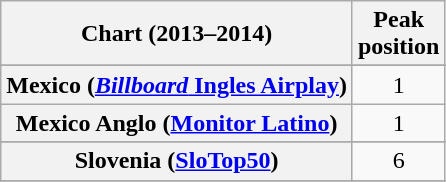<table class="wikitable sortable plainrowheaders" style="text-align:center">
<tr>
<th>Chart (2013–2014)</th>
<th>Peak<br>position</th>
</tr>
<tr>
</tr>
<tr>
</tr>
<tr>
</tr>
<tr>
</tr>
<tr>
</tr>
<tr>
</tr>
<tr>
</tr>
<tr>
</tr>
<tr>
</tr>
<tr>
</tr>
<tr>
</tr>
<tr>
</tr>
<tr>
</tr>
<tr>
<th scope="row">Mexico (<a href='#'><em>Billboard</em> Ingles Airplay</a>)</th>
<td style="text-align:center;">1</td>
</tr>
<tr>
<th scope="row">Mexico Anglo (<a href='#'>Monitor Latino</a>)</th>
<td style="text-align:center;">1</td>
</tr>
<tr>
</tr>
<tr>
</tr>
<tr>
</tr>
<tr>
</tr>
<tr>
</tr>
<tr>
</tr>
<tr>
</tr>
<tr>
<th scope="row">Slovenia (<a href='#'>SloTop50</a>)</th>
<td align=center>6</td>
</tr>
<tr>
</tr>
<tr>
</tr>
<tr>
</tr>
<tr>
</tr>
<tr>
</tr>
<tr>
</tr>
<tr>
</tr>
<tr>
</tr>
<tr>
</tr>
<tr>
</tr>
</table>
